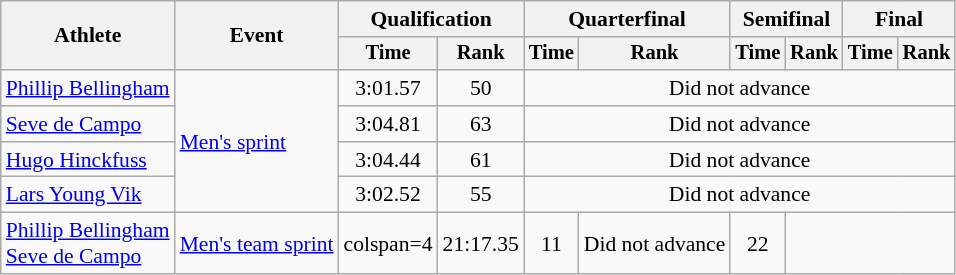<table class=wikitable style=font-size:90%;text-align:center>
<tr>
<th rowspan=2>Athlete</th>
<th rowspan=2>Event</th>
<th colspan=2>Qualification</th>
<th colspan=2>Quarterfinal</th>
<th colspan=2>Semifinal</th>
<th colspan=2>Final</th>
</tr>
<tr style=font-size:95%>
<th>Time</th>
<th>Rank</th>
<th>Time</th>
<th>Rank</th>
<th>Time</th>
<th>Rank</th>
<th>Time</th>
<th>Rank</th>
</tr>
<tr>
<td align=left><a href='#'>Phillip Bellingham</a></td>
<td align=left rowspan=4><a href='#'>Men's sprint</a></td>
<td>3:01.57</td>
<td>50</td>
<td colspan=6>Did not advance</td>
</tr>
<tr>
<td align=left><a href='#'>Seve de Campo</a></td>
<td>3:04.81</td>
<td>63</td>
<td colspan=6>Did not advance</td>
</tr>
<tr>
<td align=left><a href='#'>Hugo Hinckfuss</a></td>
<td>3:04.44</td>
<td>61</td>
<td colspan=6>Did not advance</td>
</tr>
<tr>
<td align=left><a href='#'>Lars Young Vik</a></td>
<td>3:02.52</td>
<td>55</td>
<td colspan=6>Did not advance</td>
</tr>
<tr>
<td align=left><a href='#'>Phillip Bellingham</a><br><a href='#'>Seve de Campo</a></td>
<td align=left><a href='#'>Men's team sprint</a></td>
<td>colspan=4 </td>
<td>21:17.35</td>
<td>11</td>
<td>Did not advance</td>
<td>22</td>
</tr>
</table>
